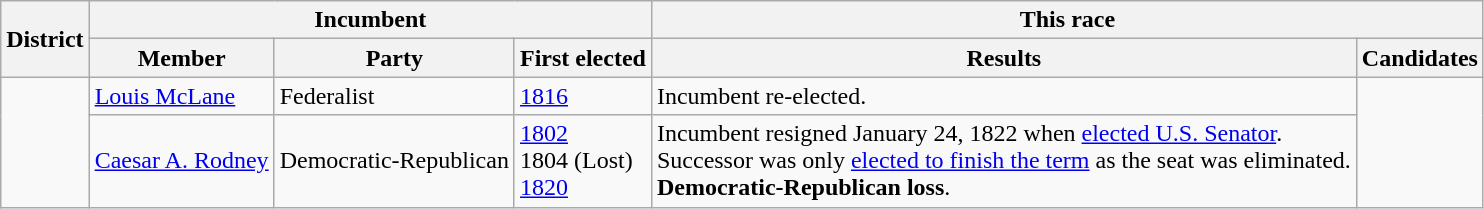<table class=wikitable>
<tr>
<th rowspan=2>District</th>
<th colspan=3>Incumbent</th>
<th colspan=2>This race</th>
</tr>
<tr>
<th>Member</th>
<th>Party</th>
<th>First elected</th>
<th>Results</th>
<th>Candidates</th>
</tr>
<tr>
<td rowspan=2></td>
<td><a href='#'>Louis McLane</a><br></td>
<td>Federalist</td>
<td><a href='#'>1816</a></td>
<td>Incumbent re-elected.</td>
<td rowspan=2 nowrap></td>
</tr>
<tr>
<td><a href='#'>Caesar A. Rodney</a><br></td>
<td>Democratic-Republican</td>
<td><a href='#'>1802</a><br>1804 (Lost)<br><a href='#'>1820</a></td>
<td>Incumbent resigned January 24, 1822 when <a href='#'>elected U.S. Senator</a>.<br>Successor was only <a href='#'>elected to finish the term</a> as the seat was eliminated.<br><strong>Democratic-Republican loss</strong>.</td>
</tr>
</table>
